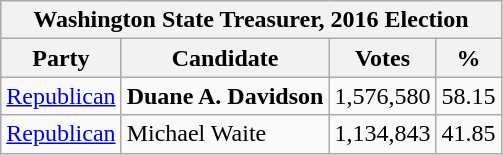<table class="wikitable">
<tr>
<th colspan="4">Washington State Treasurer, 2016 Election</th>
</tr>
<tr>
<th><strong>Party</strong></th>
<th><strong>Candidate</strong></th>
<th><strong>Votes</strong></th>
<th><strong>%</strong></th>
</tr>
<tr>
<td><a href='#'>Republican</a></td>
<td><strong>Duane A. Davidson</strong></td>
<td>1,576,580</td>
<td>58.15</td>
</tr>
<tr>
<td><a href='#'>Republican</a></td>
<td>Michael Waite</td>
<td>1,134,843</td>
<td>41.85</td>
</tr>
</table>
